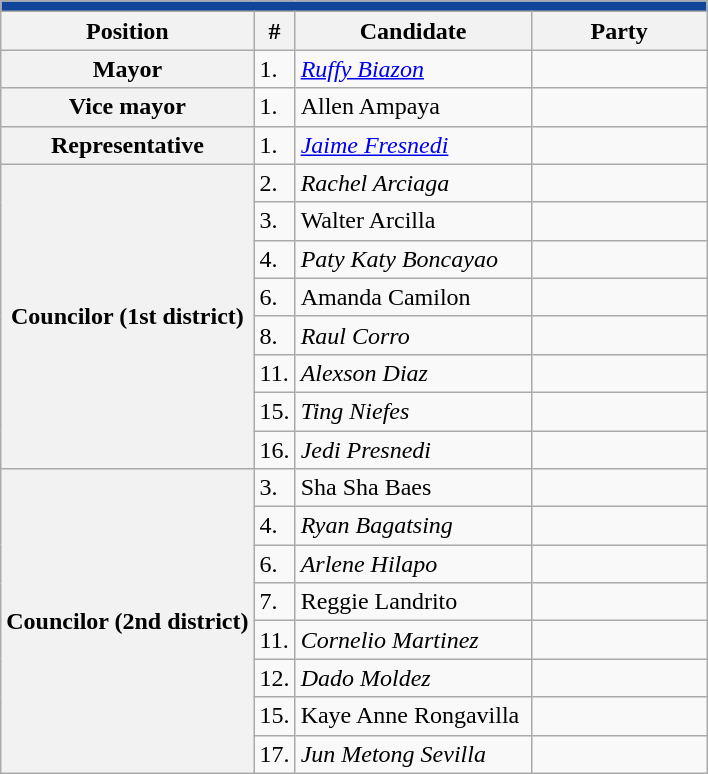<table class="wikitable plainrowheaders" style=font-size:90%">
<tr>
<td colspan="5" bgcolor="#114599"></td>
</tr>
<tr>
<th>Position</th>
<th>#</th>
<th width=150px>Candidate</th>
<th colspan="2" width="110px">Party</th>
</tr>
<tr>
<th scope="row">Mayor</th>
<td>1.</td>
<td><em><a href='#'>Ruffy Biazon</a></em></td>
<td></td>
</tr>
<tr>
<th scope="row">Vice mayor</th>
<td>1.</td>
<td>Allen Ampaya</td>
<td></td>
</tr>
<tr>
<th scope="row">Representative</th>
<td>1.</td>
<td><em><a href='#'>Jaime Fresnedi</a></em></td>
<td></td>
</tr>
<tr>
<th scope="row" rowspan="8">Councilor (1st district)</th>
<td>2.</td>
<td><em>Rachel Arciaga</em></td>
<td></td>
</tr>
<tr>
<td>3.</td>
<td>Walter Arcilla</td>
<td></td>
</tr>
<tr>
<td>4.</td>
<td><em>Paty Katy Boncayao</em></td>
<td></td>
</tr>
<tr>
<td>6.</td>
<td>Amanda Camilon</td>
<td></td>
</tr>
<tr>
<td>8.</td>
<td><em>Raul Corro</em></td>
<td></td>
</tr>
<tr>
<td>11.</td>
<td><em>Alexson Diaz</em></td>
<td></td>
</tr>
<tr>
<td>15.</td>
<td><em>Ting Niefes</em></td>
<td></td>
</tr>
<tr>
<td>16.</td>
<td><em>Jedi Presnedi</em></td>
<td></td>
</tr>
<tr>
<th scope="row" rowspan="8">Councilor (2nd district)</th>
<td>3.</td>
<td>Sha Sha Baes</td>
<td></td>
</tr>
<tr>
<td>4.</td>
<td><em>Ryan Bagatsing</em></td>
<td></td>
</tr>
<tr>
<td>6.</td>
<td><em>Arlene Hilapo</em></td>
<td></td>
</tr>
<tr>
<td>7.</td>
<td>Reggie Landrito</td>
<td></td>
</tr>
<tr>
<td>11.</td>
<td><em>Cornelio Martinez</em></td>
<td></td>
</tr>
<tr>
<td>12.</td>
<td><em>Dado Moldez</em></td>
<td></td>
</tr>
<tr>
<td>15.</td>
<td>Kaye Anne Rongavilla</td>
<td></td>
</tr>
<tr>
<td>17.</td>
<td><em>Jun Metong Sevilla</em></td>
<td></td>
</tr>
</table>
